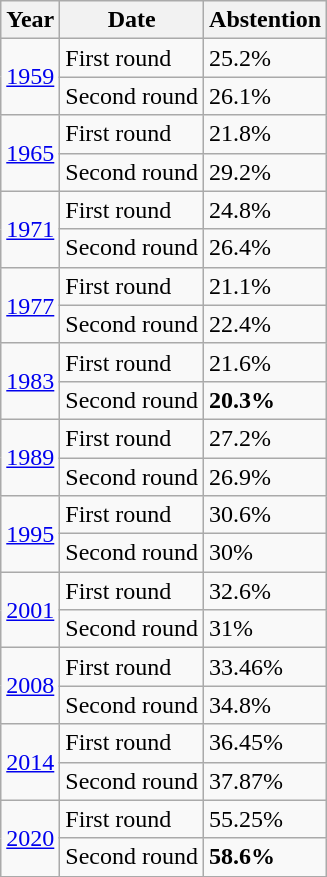<table class="wikitable">
<tr>
<th>Year</th>
<th>Date</th>
<th>Abstention</th>
</tr>
<tr>
<td rowspan="2"><a href='#'>1959</a></td>
<td>First round</td>
<td>25.2%</td>
</tr>
<tr>
<td>Second round</td>
<td>26.1%</td>
</tr>
<tr>
<td rowspan="2"><a href='#'>1965</a></td>
<td>First round</td>
<td>21.8%</td>
</tr>
<tr>
<td>Second round</td>
<td>29.2%</td>
</tr>
<tr>
<td rowspan="2"><a href='#'>1971</a></td>
<td>First round</td>
<td>24.8%</td>
</tr>
<tr>
<td>Second round</td>
<td>26.4%</td>
</tr>
<tr>
<td rowspan="2"><a href='#'>1977</a></td>
<td>First round</td>
<td>21.1%</td>
</tr>
<tr>
<td>Second round</td>
<td>22.4%</td>
</tr>
<tr>
<td rowspan="2"><a href='#'>1983</a></td>
<td>First round</td>
<td>21.6%</td>
</tr>
<tr>
<td>Second round</td>
<td><strong>20.3%</strong></td>
</tr>
<tr>
<td rowspan="2"><a href='#'>1989</a></td>
<td>First round</td>
<td>27.2%</td>
</tr>
<tr>
<td>Second round</td>
<td>26.9%</td>
</tr>
<tr>
<td rowspan="2"><a href='#'>1995</a></td>
<td>First round</td>
<td>30.6%</td>
</tr>
<tr>
<td>Second round</td>
<td>30%</td>
</tr>
<tr>
<td rowspan="2"><a href='#'>2001</a></td>
<td>First round</td>
<td>32.6%</td>
</tr>
<tr>
<td>Second round</td>
<td>31%</td>
</tr>
<tr>
<td rowspan="2"><a href='#'>2008</a></td>
<td>First round</td>
<td>33.46%</td>
</tr>
<tr>
<td>Second round</td>
<td>34.8%</td>
</tr>
<tr>
<td rowspan="2"><a href='#'>2014</a></td>
<td>First round</td>
<td>36.45%</td>
</tr>
<tr>
<td>Second round</td>
<td>37.87%</td>
</tr>
<tr>
<td rowspan="2"><a href='#'>2020</a></td>
<td>First round</td>
<td>55.25%</td>
</tr>
<tr>
<td>Second round</td>
<td><strong>58.6%</strong></td>
</tr>
</table>
